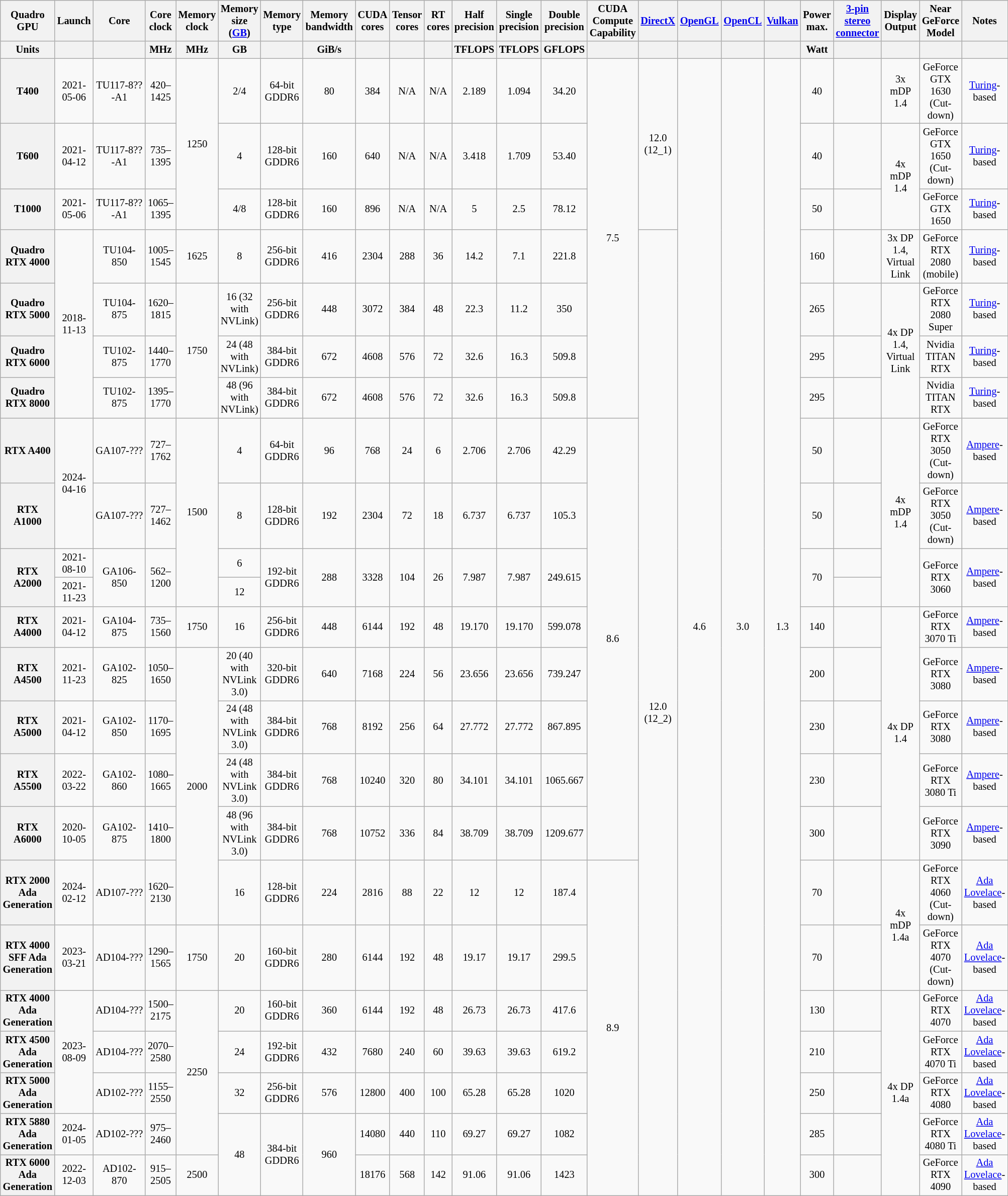<table class="wikitable sortable" style="font-size:85%; text-align:center;">
<tr>
<th>Quadro<br>GPU</th>
<th>Launch</th>
<th>Core</th>
<th>Core<br>clock</th>
<th>Memory clock</th>
<th>Memory size<br>(<a href='#'>GB</a>)</th>
<th>Memory type</th>
<th>Memory<br>bandwidth</th>
<th>CUDA<br>cores</th>
<th>Tensor<br>cores</th>
<th>RT<br>cores</th>
<th>Half<br>precision</th>
<th>Single<br>precision</th>
<th>Double<br>precision</th>
<th>CUDA<br>Compute Capability</th>
<th><a href='#'>DirectX</a></th>
<th><a href='#'>OpenGL</a></th>
<th><a href='#'>OpenCL</a></th>
<th><a href='#'>Vulkan</a></th>
<th>Power<br>max.</th>
<th><a href='#'>3-pin<br>stereo<br>connector</a></th>
<th>Display<br>Output</th>
<th>Near GeForce Model</th>
<th>Notes</th>
</tr>
<tr>
<th>Units</th>
<th></th>
<th></th>
<th>MHz</th>
<th>MHz</th>
<th>GB</th>
<th></th>
<th>GiB/s</th>
<th></th>
<th></th>
<th></th>
<th>TFLOPS</th>
<th>TFLOPS</th>
<th>GFLOPS</th>
<th></th>
<th></th>
<th></th>
<th></th>
<th></th>
<th>Watt</th>
<th></th>
<th></th>
<th></th>
<th></th>
</tr>
<tr>
<th>T400</th>
<td>2021-05-06</td>
<td>TU117-8??-A1</td>
<td>420–1425</td>
<td rowspan="3">1250</td>
<td>2/4</td>
<td>64-bit GDDR6</td>
<td>80</td>
<td>384</td>
<td>N/A</td>
<td>N/A</td>
<td>2.189</td>
<td>1.094</td>
<td>34.20</td>
<td rowspan="7">7.5</td>
<td rowspan="3">12.0 (12_1)</td>
<td rowspan="23">4.6</td>
<td rowspan="23">3.0</td>
<td rowspan="23">1.3</td>
<td>40</td>
<td></td>
<td>3x mDP 1.4</td>
<td>GeForce GTX 1630 (Cut-down)</td>
<td><a href='#'>Turing</a>-based</td>
</tr>
<tr>
<th>T600</th>
<td>2021-04-12</td>
<td>TU117-8??-A1</td>
<td>735–1395</td>
<td>4</td>
<td>128-bit GDDR6</td>
<td>160</td>
<td>640</td>
<td>N/A</td>
<td>N/A</td>
<td>3.418</td>
<td>1.709</td>
<td>53.40</td>
<td>40</td>
<td></td>
<td rowspan="2">4x mDP 1.4</td>
<td>GeForce GTX 1650 (Cut-down)</td>
<td><a href='#'>Turing</a>-based</td>
</tr>
<tr>
<th>T1000</th>
<td>2021-05-06</td>
<td>TU117-8??-A1</td>
<td>1065–1395</td>
<td>4/8</td>
<td>128-bit GDDR6</td>
<td>160</td>
<td>896</td>
<td>N/A</td>
<td>N/A</td>
<td>5</td>
<td>2.5</td>
<td>78.12</td>
<td>50</td>
<td></td>
<td>GeForce GTX 1650</td>
<td><a href='#'>Turing</a>-based</td>
</tr>
<tr>
<th>Quadro RTX 4000</th>
<td rowspan="4">2018-11-13</td>
<td>TU104-850</td>
<td>1005–1545</td>
<td>1625</td>
<td>8</td>
<td>256-bit GDDR6</td>
<td>416</td>
<td>2304</td>
<td>288</td>
<td>36</td>
<td>14.2</td>
<td>7.1</td>
<td>221.8</td>
<td rowspan="20">12.0 (12_2)</td>
<td>160</td>
<td></td>
<td>3x DP 1.4, Virtual Link</td>
<td>GeForce RTX 2080 (mobile)</td>
<td><a href='#'>Turing</a>-based</td>
</tr>
<tr>
<th>Quadro RTX 5000</th>
<td>TU104-875</td>
<td>1620–1815</td>
<td rowspan="3">1750</td>
<td>16 (32 with NVLink)</td>
<td>256-bit GDDR6</td>
<td>448</td>
<td>3072</td>
<td>384</td>
<td>48</td>
<td>22.3</td>
<td>11.2</td>
<td>350</td>
<td>265</td>
<td></td>
<td rowspan="3">4x DP 1.4, Virtual Link</td>
<td>GeForce RTX 2080 Super</td>
<td><a href='#'>Turing</a>-based</td>
</tr>
<tr>
<th>Quadro RTX 6000</th>
<td>TU102-875</td>
<td>1440–1770</td>
<td>24 (48 with NVLink)</td>
<td>384-bit GDDR6</td>
<td>672</td>
<td>4608</td>
<td>576</td>
<td>72</td>
<td>32.6</td>
<td>16.3</td>
<td>509.8</td>
<td>295</td>
<td></td>
<td>Nvidia TITAN RTX</td>
<td><a href='#'>Turing</a>-based</td>
</tr>
<tr>
<th>Quadro RTX 8000</th>
<td>TU102-875</td>
<td>1395–1770</td>
<td>48 (96 with NVLink)</td>
<td>384-bit GDDR6</td>
<td>672</td>
<td>4608</td>
<td>576</td>
<td>72</td>
<td>32.6</td>
<td>16.3</td>
<td>509.8</td>
<td>295</td>
<td></td>
<td>Nvidia TITAN RTX</td>
<td><a href='#'>Turing</a>-based</td>
</tr>
<tr>
<th>RTX A400</th>
<td rowspan="2">2024-04-16</td>
<td>GA107-???</td>
<td>727–1762</td>
<td rowspan="4">1500</td>
<td>4</td>
<td>64-bit GDDR6</td>
<td>96</td>
<td>768</td>
<td>24</td>
<td>6</td>
<td>2.706</td>
<td>2.706</td>
<td>42.29</td>
<td rowspan="9">8.6</td>
<td>50</td>
<td></td>
<td rowspan="4">4x mDP 1.4</td>
<td>GeForce RTX 3050 (Cut-down)</td>
<td><a href='#'>Ampere</a>-based</td>
</tr>
<tr>
<th>RTX A1000</th>
<td>GA107-???</td>
<td>727–1462</td>
<td>8</td>
<td>128-bit GDDR6</td>
<td>192</td>
<td>2304</td>
<td>72</td>
<td>18</td>
<td>6.737</td>
<td>6.737</td>
<td>105.3</td>
<td>50</td>
<td></td>
<td>GeForce RTX 3050 (Cut-down)</td>
<td><a href='#'>Ampere</a>-based</td>
</tr>
<tr>
<th rowspan="2">RTX A2000</th>
<td>2021-08-10</td>
<td rowspan="2">GA106-850</td>
<td rowspan="2">562–1200</td>
<td>6</td>
<td rowspan="2">192-bit GDDR6</td>
<td rowspan="2">288</td>
<td rowspan="2">3328</td>
<td rowspan="2">104</td>
<td rowspan="2">26</td>
<td rowspan="2">7.987</td>
<td rowspan="2">7.987</td>
<td rowspan="2">249.615</td>
<td rowspan="2">70</td>
<td></td>
<td rowspan="2">GeForce RTX 3060</td>
<td rowspan="2"><a href='#'>Ampere</a>-based</td>
</tr>
<tr>
<td>2021-11-23</td>
<td>12</td>
<td></td>
</tr>
<tr>
<th>RTX A4000</th>
<td>2021-04-12</td>
<td>GA104-875</td>
<td>735–1560</td>
<td>1750</td>
<td>16</td>
<td>256-bit GDDR6</td>
<td>448</td>
<td>6144</td>
<td>192</td>
<td>48</td>
<td>19.170</td>
<td>19.170</td>
<td>599.078</td>
<td>140</td>
<td></td>
<td rowspan="5">4x DP 1.4</td>
<td>GeForce RTX 3070 Ti</td>
<td><a href='#'>Ampere</a>-based</td>
</tr>
<tr>
<th>RTX A4500</th>
<td>2021-11-23</td>
<td>GA102-825</td>
<td>1050–1650</td>
<td rowspan="5">2000</td>
<td>20 (40 with NVLink 3.0)</td>
<td>320-bit GDDR6</td>
<td>640</td>
<td>7168</td>
<td>224</td>
<td>56</td>
<td>23.656</td>
<td>23.656</td>
<td>739.247</td>
<td>200</td>
<td></td>
<td>GeForce RTX 3080</td>
<td><a href='#'>Ampere</a>-based</td>
</tr>
<tr>
<th>RTX A5000</th>
<td>2021-04-12</td>
<td>GA102-850</td>
<td>1170–1695</td>
<td>24 (48 with NVLink 3.0)</td>
<td>384-bit GDDR6</td>
<td>768</td>
<td>8192</td>
<td>256</td>
<td>64</td>
<td>27.772</td>
<td>27.772</td>
<td>867.895</td>
<td>230</td>
<td></td>
<td>GeForce RTX 3080</td>
<td><a href='#'>Ampere</a>-based</td>
</tr>
<tr>
<th>RTX A5500</th>
<td>2022-03-22</td>
<td>GA102-860</td>
<td>1080–1665</td>
<td>24 (48 with NVLink 3.0)</td>
<td>384-bit GDDR6</td>
<td>768</td>
<td>10240</td>
<td>320</td>
<td>80</td>
<td>34.101</td>
<td>34.101</td>
<td>1065.667</td>
<td>230</td>
<td></td>
<td>GeForce RTX 3080 Ti</td>
<td><a href='#'>Ampere</a>-based</td>
</tr>
<tr>
<th>RTX A6000</th>
<td>2020-10-05</td>
<td>GA102-875</td>
<td>1410–1800</td>
<td>48 (96 with NVLink 3.0)</td>
<td>384-bit GDDR6</td>
<td>768</td>
<td>10752</td>
<td>336</td>
<td>84</td>
<td>38.709</td>
<td>38.709</td>
<td>1209.677</td>
<td>300</td>
<td></td>
<td>GeForce RTX 3090</td>
<td><a href='#'>Ampere</a>-based</td>
</tr>
<tr>
<th>RTX 2000 Ada Generation</th>
<td>2024-02-12</td>
<td>AD107-???</td>
<td>1620–2130</td>
<td>16</td>
<td>128-bit GDDR6</td>
<td>224</td>
<td>2816</td>
<td>88</td>
<td>22</td>
<td>12</td>
<td>12</td>
<td>187.4</td>
<td rowspan="7">8.9</td>
<td>70</td>
<td></td>
<td rowspan="2">4x mDP 1.4a</td>
<td>GeForce RTX 4060 (Cut-down)</td>
<td><a href='#'>Ada Lovelace</a>-based</td>
</tr>
<tr>
<th>RTX 4000 SFF Ada Generation</th>
<td>2023-03-21</td>
<td>AD104-???</td>
<td>1290–1565</td>
<td>1750</td>
<td>20</td>
<td>160-bit GDDR6</td>
<td>280</td>
<td>6144</td>
<td>192</td>
<td>48</td>
<td>19.17</td>
<td>19.17</td>
<td>299.5</td>
<td>70</td>
<td></td>
<td>GeForce RTX 4070 (Cut-down)</td>
<td><a href='#'>Ada Lovelace</a>-based</td>
</tr>
<tr>
<th>RTX 4000 Ada Generation</th>
<td rowspan="3">2023-08-09</td>
<td>AD104-???</td>
<td>1500– 2175</td>
<td rowspan="4">2250</td>
<td>20</td>
<td>160-bit GDDR6</td>
<td>360</td>
<td>6144</td>
<td>192</td>
<td>48</td>
<td>26.73</td>
<td>26.73</td>
<td>417.6</td>
<td>130</td>
<td></td>
<td rowspan="5">4x DP 1.4a</td>
<td>GeForce RTX 4070</td>
<td><a href='#'>Ada Lovelace</a>-based</td>
</tr>
<tr>
<th>RTX 4500 Ada Generation</th>
<td>AD104-???</td>
<td>2070– 2580</td>
<td>24</td>
<td>192-bit GDDR6</td>
<td>432</td>
<td>7680</td>
<td>240</td>
<td>60</td>
<td>39.63</td>
<td>39.63</td>
<td>619.2</td>
<td>210</td>
<td></td>
<td>GeForce RTX 4070 Ti</td>
<td><a href='#'>Ada Lovelace</a>-based</td>
</tr>
<tr>
<th>RTX 5000 Ada Generation</th>
<td>AD102-???</td>
<td>1155– 2550</td>
<td>32</td>
<td>256-bit GDDR6</td>
<td>576</td>
<td>12800</td>
<td>400</td>
<td>100</td>
<td>65.28</td>
<td>65.28</td>
<td>1020</td>
<td>250</td>
<td></td>
<td>GeForce RTX 4080</td>
<td><a href='#'>Ada Lovelace</a>-based</td>
</tr>
<tr>
<th>RTX 5880 Ada Generation</th>
<td>2024-01-05</td>
<td>AD102-???</td>
<td>975–2460</td>
<td rowspan="2">48</td>
<td rowspan="2">384-bit GDDR6</td>
<td rowspan="2">960</td>
<td>14080</td>
<td>440</td>
<td>110</td>
<td>69.27</td>
<td>69.27</td>
<td>1082</td>
<td>285</td>
<td></td>
<td>GeForce RTX 4080 Ti</td>
<td><a href='#'>Ada Lovelace</a>-based</td>
</tr>
<tr>
<th>RTX 6000 Ada Generation</th>
<td>2022-12-03</td>
<td>AD102-870</td>
<td>915–2505</td>
<td>2500</td>
<td>18176</td>
<td>568</td>
<td>142</td>
<td>91.06</td>
<td>91.06</td>
<td>1423</td>
<td>300</td>
<td></td>
<td>GeForce RTX 4090</td>
<td><a href='#'>Ada Lovelace</a>-based</td>
</tr>
</table>
